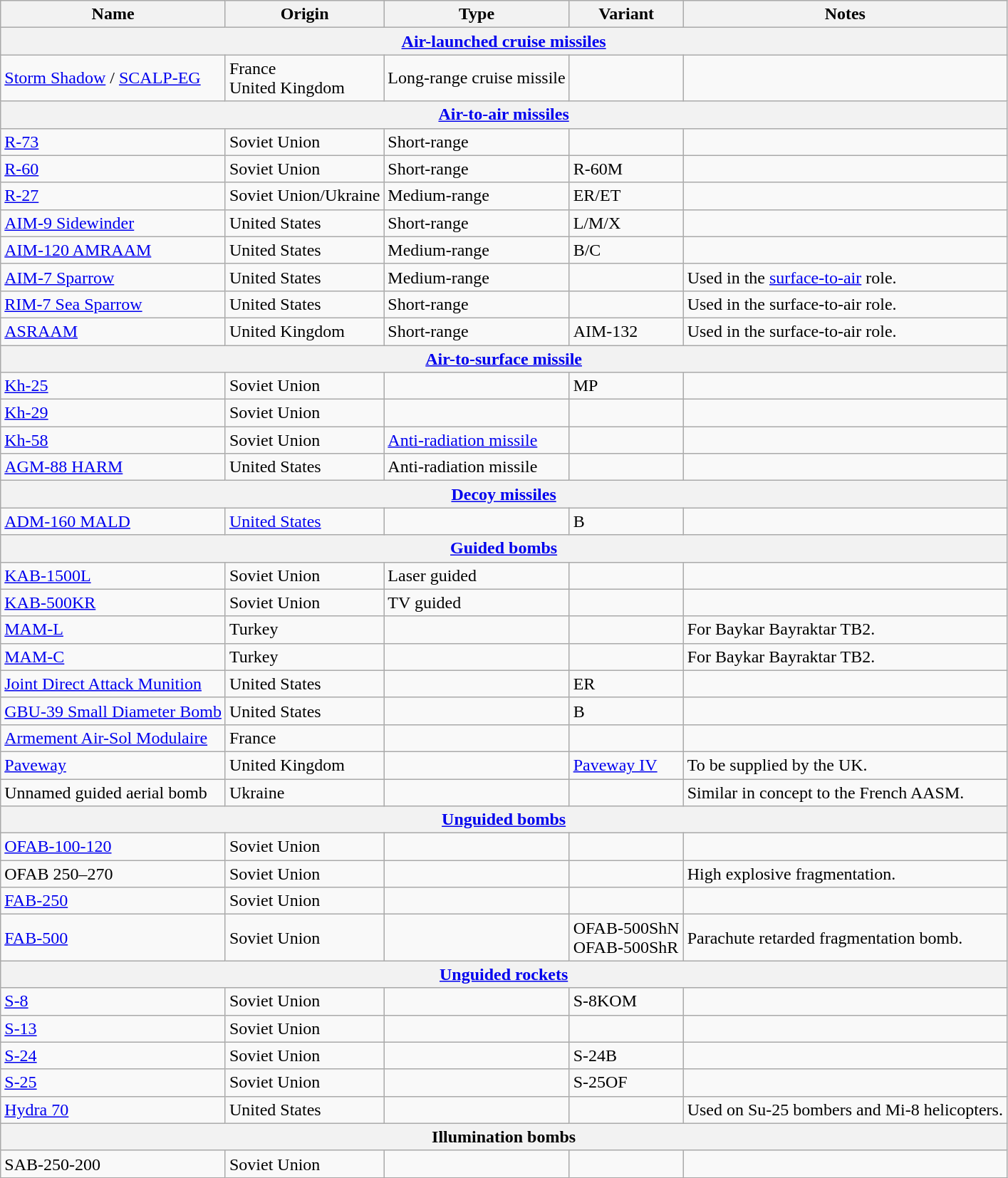<table class="wikitable">
<tr>
<th>Name</th>
<th>Origin</th>
<th>Type</th>
<th>Variant</th>
<th>Notes</th>
</tr>
<tr>
<th colspan="5"><a href='#'>Air-launched cruise missiles</a></th>
</tr>
<tr>
<td><a href='#'>Storm Shadow</a> / <a href='#'>SCALP-EG</a></td>
<td>France<br>United Kingdom</td>
<td>Long-range cruise missile</td>
<td></td>
<td></td>
</tr>
<tr>
<th colspan="5"><a href='#'>Air-to-air missiles</a></th>
</tr>
<tr>
<td><a href='#'>R-73</a></td>
<td>Soviet Union</td>
<td>Short-range</td>
<td></td>
<td></td>
</tr>
<tr>
<td><a href='#'>R-60</a></td>
<td>Soviet Union</td>
<td>Short-range</td>
<td>R-60M</td>
<td></td>
</tr>
<tr>
<td><a href='#'>R-27</a></td>
<td>Soviet Union/Ukraine</td>
<td>Medium-range</td>
<td>ER/ET</td>
<td></td>
</tr>
<tr>
<td><a href='#'>AIM-9 Sidewinder</a></td>
<td>United States</td>
<td>Short-range</td>
<td>L/M/X</td>
<td></td>
</tr>
<tr>
<td><a href='#'>AIM-120 AMRAAM</a></td>
<td>United States</td>
<td>Medium-range</td>
<td>B/C</td>
<td></td>
</tr>
<tr>
<td><a href='#'>AIM-7 Sparrow</a></td>
<td>United States</td>
<td>Medium-range</td>
<td></td>
<td>Used in the <a href='#'>surface-to-air</a> role.</td>
</tr>
<tr>
<td><a href='#'>RIM-7 Sea Sparrow</a></td>
<td>United States</td>
<td>Short-range</td>
<td></td>
<td>Used in the surface-to-air role.</td>
</tr>
<tr>
<td><a href='#'>ASRAAM</a></td>
<td>United Kingdom</td>
<td>Short-range</td>
<td>AIM-132</td>
<td>Used in the surface-to-air role.</td>
</tr>
<tr>
<th colspan="5"><a href='#'>Air-to-surface missile</a></th>
</tr>
<tr>
<td><a href='#'>Kh-25</a></td>
<td>Soviet Union</td>
<td></td>
<td>MP</td>
<td></td>
</tr>
<tr>
<td><a href='#'>Kh-29</a></td>
<td>Soviet Union</td>
<td></td>
<td></td>
<td></td>
</tr>
<tr>
<td><a href='#'>Kh-58</a></td>
<td>Soviet Union</td>
<td><a href='#'>Anti-radiation missile</a></td>
<td></td>
<td></td>
</tr>
<tr>
<td><a href='#'>AGM-88 HARM</a></td>
<td>United States</td>
<td>Anti-radiation missile</td>
<td></td>
<td></td>
</tr>
<tr>
<th colspan="5"><a href='#'>Decoy missiles</a></th>
</tr>
<tr>
<td><a href='#'>ADM-160 MALD</a></td>
<td><a href='#'>United States</a></td>
<td></td>
<td>B</td>
<td></td>
</tr>
<tr>
<th colspan="5"><a href='#'>Guided bombs</a></th>
</tr>
<tr>
<td><a href='#'>KAB-1500L</a></td>
<td>Soviet Union</td>
<td>Laser guided</td>
<td></td>
<td></td>
</tr>
<tr>
<td><a href='#'>KAB-500KR</a></td>
<td>Soviet Union</td>
<td>TV guided</td>
<td></td>
<td></td>
</tr>
<tr>
<td><a href='#'>MAM-L</a></td>
<td>Turkey</td>
<td></td>
<td></td>
<td>For Baykar Bayraktar TB2.</td>
</tr>
<tr>
<td><a href='#'>MAM-C</a></td>
<td>Turkey</td>
<td></td>
<td></td>
<td>For Baykar Bayraktar TB2.</td>
</tr>
<tr>
<td><a href='#'>Joint Direct Attack Munition</a></td>
<td>United States</td>
<td></td>
<td>ER</td>
<td></td>
</tr>
<tr>
<td><a href='#'>GBU-39 Small Diameter Bomb</a></td>
<td>United States</td>
<td></td>
<td>B</td>
<td></td>
</tr>
<tr>
<td><a href='#'>Armement Air-Sol Modulaire</a></td>
<td>France</td>
<td></td>
<td></td>
<td></td>
</tr>
<tr>
<td><a href='#'>Paveway</a></td>
<td>United Kingdom</td>
<td></td>
<td><a href='#'>Paveway IV</a></td>
<td>To be supplied by the UK.</td>
</tr>
<tr>
<td>Unnamed guided aerial bomb</td>
<td>Ukraine</td>
<td></td>
<td></td>
<td>Similar in concept to the French AASM.</td>
</tr>
<tr>
<th colspan="5"><a href='#'>Unguided bombs</a></th>
</tr>
<tr>
<td><a href='#'>OFAB-100-120</a></td>
<td>Soviet Union</td>
<td></td>
<td></td>
<td></td>
</tr>
<tr>
<td>OFAB 250–270</td>
<td>Soviet Union</td>
<td></td>
<td></td>
<td>High explosive fragmentation.</td>
</tr>
<tr>
<td><a href='#'>FAB-250</a></td>
<td>Soviet Union</td>
<td></td>
<td></td>
<td></td>
</tr>
<tr>
<td><a href='#'>FAB-500</a></td>
<td>Soviet Union</td>
<td></td>
<td>OFAB-500ShN<br>OFAB-500ShR</td>
<td>Parachute retarded fragmentation bomb.</td>
</tr>
<tr>
<th colspan="5"><a href='#'>Unguided rockets</a></th>
</tr>
<tr>
<td><a href='#'>S-8</a></td>
<td>Soviet Union</td>
<td></td>
<td>S-8KOM</td>
<td></td>
</tr>
<tr>
<td><a href='#'>S-13</a></td>
<td>Soviet Union</td>
<td></td>
<td></td>
<td></td>
</tr>
<tr>
<td><a href='#'>S-24</a></td>
<td>Soviet Union</td>
<td></td>
<td>S-24B</td>
<td></td>
</tr>
<tr>
<td><a href='#'>S-25</a></td>
<td>Soviet Union</td>
<td></td>
<td>S-25OF</td>
<td></td>
</tr>
<tr>
<td><a href='#'>Hydra 70</a></td>
<td>United States</td>
<td></td>
<td></td>
<td>Used on Su-25 bombers and Mi-8 helicopters.</td>
</tr>
<tr>
<th colspan="6">Illumination bombs</th>
</tr>
<tr>
<td>SAB-250-200</td>
<td>Soviet Union</td>
<td></td>
<td></td>
<td></td>
</tr>
</table>
